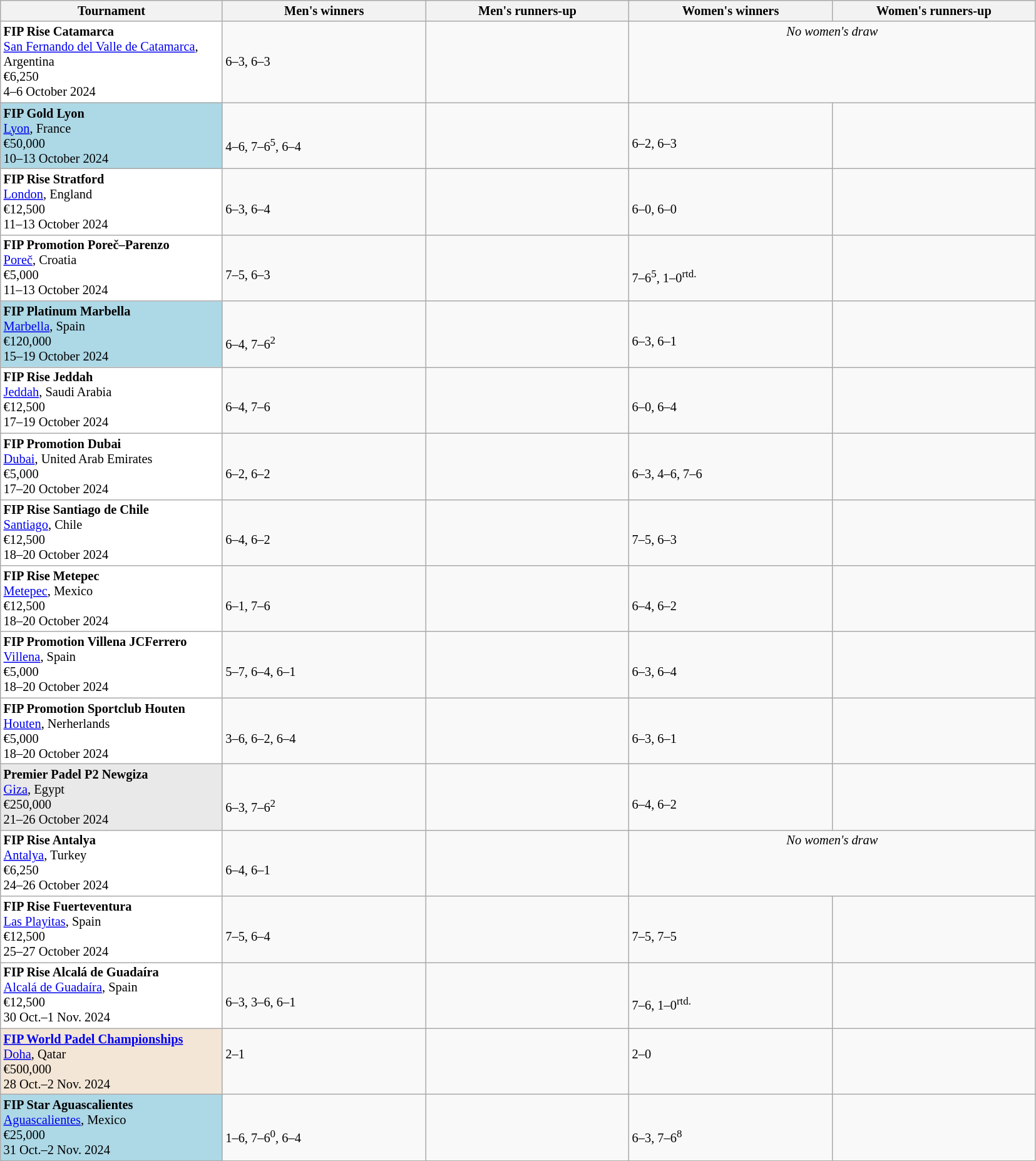<table class="wikitable sortable nowrap" style=font-size:85%>
<tr>
<th width=230>Tournament</th>
<th width=210>Men's winners</th>
<th width=210>Men's runners-up</th>
<th width=210>Women's winners</th>
<th width=210>Women's runners-up</th>
</tr>
<tr valign=top>
<td style="background:#ffffff;"><strong>FIP Rise Catamarca</strong><br><a href='#'>San Fernando del Valle de Catamarca</a>, Argentina<br>€6,250<br>4–6 October 2024</td>
<td><strong><br></strong><br>6–3, 6–3</td>
<td><br></td>
<td colspan=2 align="center"><em>No women's draw</em></td>
</tr>
<tr valign=top>
<td style="background:#ADD8E6;"><strong>FIP Gold Lyon</strong><br><a href='#'>Lyon</a>, France<br>€50,000<br>10–13 October 2024</td>
<td><strong><br></strong><br>4–6, 7–6<sup>5</sup>, 6–4</td>
<td><br></td>
<td><strong><br></strong><br>6–2, 6–3</td>
<td><br></td>
</tr>
<tr valign=top>
<td style="background:#ffffff;"><strong>FIP Rise Stratford</strong><br><a href='#'>London</a>, England<br>€12,500<br>11–13 October 2024</td>
<td><strong><br></strong><br>6–3, 6–4</td>
<td><br></td>
<td><strong><br></strong><br>6–0, 6–0</td>
<td><br></td>
</tr>
<tr valign=top>
<td style="background:#ffffff;"><strong>FIP Promotion Poreč–Parenzo</strong><br><a href='#'>Poreč</a>, Croatia<br>€5,000<br>11–13 October 2024</td>
<td><strong><br></strong><br>7–5, 6–3</td>
<td><br></td>
<td><strong><br></strong><br>7–6<sup>5</sup>, 1–0<sup>rtd.</sup></td>
<td><br></td>
</tr>
<tr valign=top>
<td style="background:#ADD8E6;"><strong>FIP Platinum Marbella</strong><br><a href='#'>Marbella</a>, Spain<br>€120,000<br>15–19 October 2024</td>
<td><strong><br></strong><br>6–4, 7–6<sup>2</sup></td>
<td><br></td>
<td><strong><br></strong><br>6–3, 6–1</td>
<td><br></td>
</tr>
<tr valign=top>
<td style="background:#ffffff;"><strong>FIP Rise Jeddah</strong><br><a href='#'>Jeddah</a>, Saudi Arabia<br>€12,500<br>17–19 October 2024</td>
<td><strong><br></strong><br>6–4, 7–6</td>
<td><br></td>
<td><strong><br></strong><br>6–0, 6–4</td>
<td><br></td>
</tr>
<tr valign=top>
<td style="background:#ffffff;"><strong>FIP Promotion Dubai</strong><br><a href='#'>Dubai</a>, United Arab Emirates<br>€5,000<br>17–20 October 2024</td>
<td><strong><br></strong><br>6–2, 6–2</td>
<td><br></td>
<td><strong><br></strong><br>6–3, 4–6, 7–6</td>
<td><br></td>
</tr>
<tr valign=top>
<td style="background:#ffffff;"><strong>FIP Rise Santiago de Chile</strong><br><a href='#'>Santiago</a>, Chile<br>€12,500<br>18–20 October 2024</td>
<td><strong><br></strong><br>6–4, 6–2</td>
<td><br></td>
<td><strong><br></strong><br>7–5, 6–3</td>
<td><br></td>
</tr>
<tr valign=top>
<td style="background:#ffffff;"><strong>FIP Rise Metepec</strong><br><a href='#'>Metepec</a>, Mexico<br>€12,500<br>18–20 October 2024</td>
<td><strong><br></strong><br>6–1, 7–6</td>
<td><br></td>
<td><strong><br></strong><br>6–4, 6–2</td>
<td><br></td>
</tr>
<tr valign=top>
<td style="background:#ffffff;"><strong>FIP Promotion Villena JCFerrero</strong><br><a href='#'>Villena</a>, Spain<br>€5,000<br>18–20 October 2024</td>
<td><strong><br></strong><br>5–7, 6–4, 6–1</td>
<td><br></td>
<td><strong><br></strong><br>6–3, 6–4</td>
<td><br></td>
</tr>
<tr valign=top>
<td style="background:#ffffff;"><strong>FIP Promotion Sportclub Houten</strong><br><a href='#'>Houten</a>, Nerherlands<br>€5,000<br>18–20 October 2024</td>
<td><strong><br></strong><br>3–6, 6–2, 6–4</td>
<td><br></td>
<td><strong><br></strong><br>6–3, 6–1</td>
<td><br></td>
</tr>
<tr valign=top>
<td style="background:#E9E9E9;"><strong>Premier Padel P2 Newgiza</strong><br><a href='#'>Giza</a>, Egypt<br>€250,000<br>21–26 October 2024</td>
<td><strong><br></strong><br>6–3, 7–6<sup>2</sup></td>
<td><br></td>
<td><strong><br></strong><br>6–4, 6–2</td>
<td><br></td>
</tr>
<tr valign=top>
<td style="background:#ffffff;"><strong>FIP Rise Antalya</strong><br><a href='#'>Antalya</a>, Turkey<br>€6,250<br>24–26 October 2024</td>
<td><strong><br></strong><br>6–4, 6–1</td>
<td><br></td>
<td colspan=2 align="center"><em>No women's draw</em></td>
</tr>
<tr valign=top>
<td style="background:#ffffff;"><strong>FIP Rise Fuerteventura</strong><br><a href='#'>Las Playitas</a>, Spain<br>€12,500<br>25–27 October 2024</td>
<td><strong><br></strong><br>7–5, 6–4</td>
<td><br></td>
<td><strong><br></strong><br>7–5, 7–5</td>
<td><br></td>
</tr>
<tr valign=top>
<td style="background:#ffffff;"><strong>FIP Rise Alcalá de Guadaíra</strong><br><a href='#'>Alcalá de Guadaíra</a>, Spain<br>€12,500<br>30 Oct.–1 Nov. 2024</td>
<td><strong><br></strong><br>6–3, 3–6, 6–1</td>
<td><br></td>
<td><strong><br></strong><br>7–6, 1–0<sup>rtd.</sup></td>
<td><br></td>
</tr>
<tr valign=top>
<td style="background:#F3E6D7;"><strong><a href='#'>FIP World Padel Championships</a></strong><br><a href='#'>Doha</a>, Qatar<br>€500,000<br>28 Oct.–2 Nov. 2024</td>
<td><strong></strong><br>2–1</td>
<td></td>
<td><strong></strong><br>2–0</td>
<td></td>
</tr>
<tr valign=top>
<td style="background:#ADD8E6;"><strong>FIP Star Aguascalientes</strong><br><a href='#'>Aguascalientes</a>, Mexico<br>€25,000<br>31 Oct.–2 Nov. 2024</td>
<td><strong><br></strong><br>1–6, 7–6<sup>0</sup>, 6–4</td>
<td><br></td>
<td><strong><br></strong><br>6–3, 7–6<sup>8</sup></td>
<td><br></td>
</tr>
</table>
